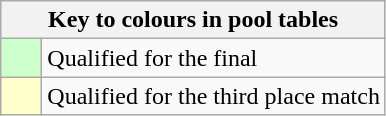<table class="wikitable" style="text-align: center;">
<tr>
<th colspan=2>Key to colours in pool tables</th>
</tr>
<tr>
<td style="background:#cfc; width:20px;"></td>
<td style="text-align:left;">Qualified for the final</td>
</tr>
<tr>
<td style="background:#ffc; width:20px;"></td>
<td style="text-align:left;">Qualified for the third place match</td>
</tr>
</table>
